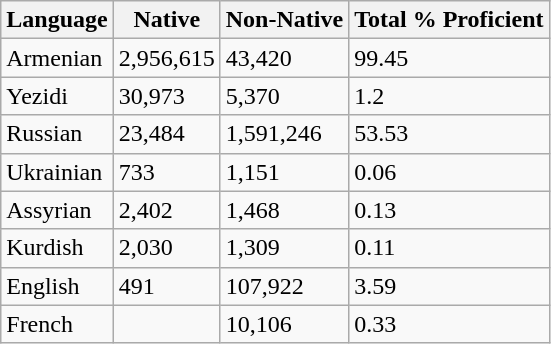<table class="wikitable">
<tr>
<th>Language</th>
<th>Native</th>
<th>Non-Native</th>
<th>Total % Proficient</th>
</tr>
<tr>
<td>Armenian</td>
<td>2,956,615</td>
<td>43,420</td>
<td>99.45</td>
</tr>
<tr>
<td>Yezidi</td>
<td>30,973</td>
<td>5,370</td>
<td>1.2</td>
</tr>
<tr>
<td>Russian</td>
<td>23,484</td>
<td>1,591,246</td>
<td>53.53</td>
</tr>
<tr>
<td>Ukrainian</td>
<td>733</td>
<td>1,151</td>
<td>0.06</td>
</tr>
<tr>
<td>Assyrian</td>
<td>2,402</td>
<td>1,468</td>
<td>0.13</td>
</tr>
<tr>
<td>Kurdish</td>
<td>2,030</td>
<td>1,309</td>
<td>0.11</td>
</tr>
<tr>
<td>English</td>
<td>491</td>
<td>107,922</td>
<td>3.59</td>
</tr>
<tr>
<td>French</td>
<td></td>
<td>10,106</td>
<td>0.33</td>
</tr>
</table>
